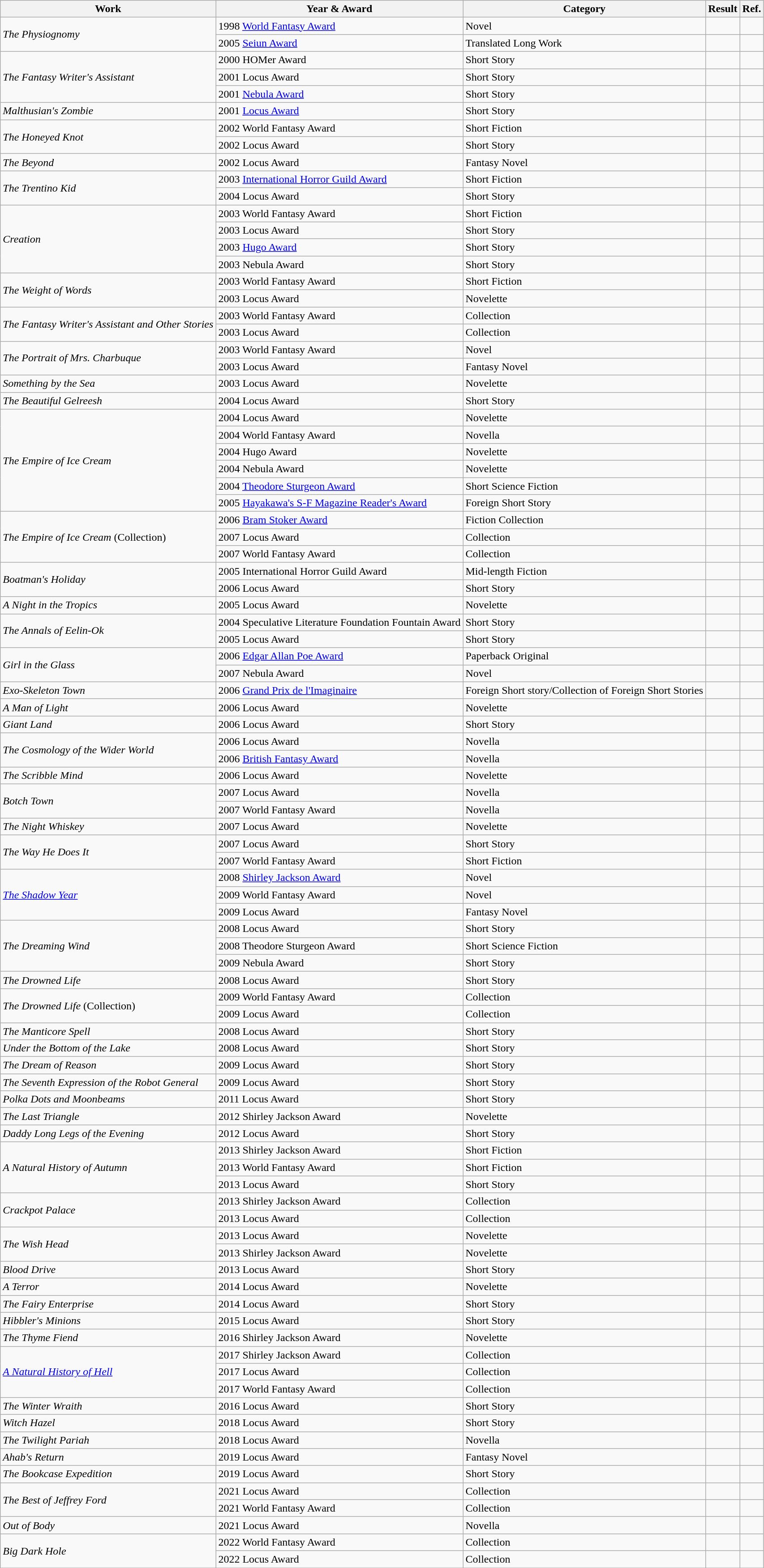<table class="wikitable">
<tr>
<th>Work</th>
<th>Year & Award</th>
<th>Category</th>
<th>Result</th>
<th>Ref.</th>
</tr>
<tr>
<td rowspan="2"><em>The Physiognomy</em></td>
<td>1998 <a href='#'>World Fantasy Award</a></td>
<td>Novel</td>
<td></td>
<td></td>
</tr>
<tr>
<td>2005 <a href='#'>Seiun Award</a></td>
<td>Translated Long Work</td>
<td></td>
<td></td>
</tr>
<tr>
<td rowspan="3"><em>The Fantasy Writer's Assistant</em></td>
<td>2000 HOMer Award</td>
<td>Short Story</td>
<td></td>
<td></td>
</tr>
<tr>
<td>2001 Locus Award</td>
<td>Short Story</td>
<td></td>
<td></td>
</tr>
<tr>
<td>2001 <a href='#'>Nebula Award</a></td>
<td>Short Story</td>
<td></td>
<td></td>
</tr>
<tr>
<td rowspan="1"><em>Malthusian's Zombie</em></td>
<td>2001 <a href='#'>Locus Award</a></td>
<td>Short Story</td>
<td></td>
<td></td>
</tr>
<tr>
<td rowspan="2"><em>The Honeyed Knot</em></td>
<td>2002 World Fantasy Award</td>
<td>Short Fiction</td>
<td></td>
<td></td>
</tr>
<tr>
<td>2002 Locus Award</td>
<td>Short Story</td>
<td></td>
<td></td>
</tr>
<tr>
<td rowspan="1"><em>The Beyond</em></td>
<td>2002 Locus Award</td>
<td>Fantasy Novel</td>
<td></td>
<td></td>
</tr>
<tr>
<td rowspan="2"><em>The Trentino Kid</em></td>
<td>2003 <a href='#'>International Horror Guild Award</a></td>
<td>Short Fiction</td>
<td></td>
<td></td>
</tr>
<tr>
<td>2004 Locus Award</td>
<td>Short Story</td>
<td></td>
<td></td>
</tr>
<tr>
<td rowspan="4"><em>Creation</em></td>
<td>2003 World Fantasy Award</td>
<td>Short Fiction</td>
<td></td>
<td></td>
</tr>
<tr>
<td>2003 Locus Award</td>
<td>Short Story</td>
<td></td>
<td></td>
</tr>
<tr>
<td>2003 <a href='#'>Hugo Award</a></td>
<td>Short Story</td>
<td></td>
<td></td>
</tr>
<tr>
<td>2003 Nebula Award</td>
<td>Short Story</td>
<td></td>
<td></td>
</tr>
<tr>
<td rowspan="2"><em>The Weight of Words</em></td>
<td>2003 World Fantasy Award</td>
<td>Short Fiction</td>
<td></td>
<td></td>
</tr>
<tr>
<td>2003 Locus Award</td>
<td>Novelette</td>
<td></td>
<td></td>
</tr>
<tr>
<td rowspan="2"><em>The Fantasy Writer's Assistant and Other Stories</em></td>
<td>2003 World Fantasy Award</td>
<td>Collection</td>
<td></td>
<td></td>
</tr>
<tr>
<td>2003 Locus Award</td>
<td>Collection</td>
<td></td>
<td></td>
</tr>
<tr>
<td rowspan="2"><em>The Portrait of Mrs. Charbuque</em></td>
<td>2003 World Fantasy Award</td>
<td>Novel</td>
<td></td>
<td></td>
</tr>
<tr>
<td>2003 Locus Award</td>
<td>Fantasy Novel</td>
<td></td>
<td></td>
</tr>
<tr>
<td rowspan="1"><em>Something by the Sea</em></td>
<td>2003 Locus Award</td>
<td>Novelette</td>
<td></td>
<td></td>
</tr>
<tr>
<td rowspan="1"><em>The Beautiful Gelreesh</em></td>
<td>2004 Locus Award</td>
<td>Short Story</td>
<td></td>
<td></td>
</tr>
<tr>
<td rowspan="6"><em>The Empire of Ice Cream</em></td>
<td>2004 Locus Award</td>
<td>Novelette</td>
<td></td>
<td></td>
</tr>
<tr>
<td>2004 World Fantasy Award</td>
<td>Novella</td>
<td></td>
<td></td>
</tr>
<tr>
<td>2004 Hugo Award</td>
<td>Novelette</td>
<td></td>
<td></td>
</tr>
<tr>
<td>2004 Nebula Award</td>
<td>Novelette</td>
<td></td>
<td></td>
</tr>
<tr>
<td>2004 <a href='#'>Theodore Sturgeon Award</a></td>
<td>Short Science Fiction</td>
<td></td>
<td></td>
</tr>
<tr>
<td>2005 <a href='#'>Hayakawa's S-F Magazine Reader's Award</a></td>
<td>Foreign Short Story</td>
<td></td>
<td></td>
</tr>
<tr>
<td rowspan="3"><em>The Empire of Ice Cream</em> (Collection)</td>
<td>2006 <a href='#'>Bram Stoker Award</a></td>
<td>Fiction Collection</td>
<td></td>
<td></td>
</tr>
<tr>
<td>2007 Locus Award</td>
<td>Collection</td>
<td></td>
<td></td>
</tr>
<tr>
<td>2007 World Fantasy Award</td>
<td>Collection</td>
<td></td>
<td></td>
</tr>
<tr>
<td rowspan="2"><em>Boatman's Holiday</em></td>
<td>2005 International Horror Guild Award</td>
<td>Mid-length Fiction</td>
<td></td>
<td></td>
</tr>
<tr>
<td>2006 Locus Award</td>
<td>Short Story</td>
<td></td>
<td></td>
</tr>
<tr>
<td rowspan="1"><em>A Night in the Tropics</em></td>
<td>2005 Locus Award</td>
<td>Novelette</td>
<td></td>
<td></td>
</tr>
<tr>
<td rowspan="2"><em>The Annals of Eelin-Ok</em></td>
<td>2004 Speculative Literature Foundation Fountain Award</td>
<td>Short Story</td>
<td></td>
<td></td>
</tr>
<tr>
<td>2005 Locus Award</td>
<td>Short Story</td>
<td></td>
<td></td>
</tr>
<tr>
<td rowspan="2"><em>Girl in the Glass</em></td>
<td>2006 <a href='#'>Edgar Allan Poe Award</a></td>
<td>Paperback Original</td>
<td></td>
<td></td>
</tr>
<tr>
<td>2007 Nebula Award</td>
<td>Novel</td>
<td></td>
<td></td>
</tr>
<tr>
<td rowspan="1"><em>Exo-Skeleton Town</em></td>
<td>2006 <a href='#'>Grand Prix de l'Imaginaire</a></td>
<td>Foreign Short story/Collection of Foreign Short Stories</td>
<td></td>
<td></td>
</tr>
<tr>
<td rowspan="1"><em>A Man of Light</em></td>
<td>2006 Locus Award</td>
<td>Novelette</td>
<td></td>
<td></td>
</tr>
<tr>
<td rowspan="1"><em>Giant Land</em></td>
<td>2006 Locus Award</td>
<td>Short Story</td>
<td></td>
<td></td>
</tr>
<tr>
<td rowspan="2"><em>The Cosmology of the Wider World</em></td>
<td>2006 Locus Award</td>
<td>Novella</td>
<td></td>
<td></td>
</tr>
<tr>
<td>2006 <a href='#'>British Fantasy Award</a></td>
<td>Novella</td>
<td></td>
<td></td>
</tr>
<tr>
<td rowspan="1"><em>The Scribble Mind</em></td>
<td>2006 Locus Award</td>
<td>Novelette</td>
<td></td>
<td></td>
</tr>
<tr>
<td rowspan="2"><em>Botch Town</em></td>
<td>2007 Locus Award</td>
<td>Novella</td>
<td></td>
<td></td>
</tr>
<tr>
<td>2007 World Fantasy Award</td>
<td>Novella</td>
<td></td>
<td></td>
</tr>
<tr>
<td rowspan="1"><em>The Night Whiskey</em></td>
<td>2007 Locus Award</td>
<td>Novelette</td>
<td></td>
<td></td>
</tr>
<tr>
<td rowspan="2"><em>The Way He Does It</em></td>
<td>2007 Locus Award</td>
<td>Short Story</td>
<td></td>
<td></td>
</tr>
<tr>
<td>2007 World Fantasy Award</td>
<td>Short Fiction</td>
<td></td>
<td></td>
</tr>
<tr>
<td rowspan="3"><em><a href='#'>The Shadow Year</a></em></td>
<td>2008 <a href='#'>Shirley Jackson Award</a></td>
<td>Novel</td>
<td></td>
<td></td>
</tr>
<tr>
<td>2009 World Fantasy Award</td>
<td>Novel</td>
<td></td>
<td></td>
</tr>
<tr>
<td>2009 Locus Award</td>
<td>Fantasy Novel</td>
<td></td>
<td></td>
</tr>
<tr>
<td rowspan="3"><em>The Dreaming Wind</em></td>
<td>2008 Locus Award</td>
<td>Short Story</td>
<td></td>
<td></td>
</tr>
<tr>
<td>2008 Theodore Sturgeon Award</td>
<td>Short Science Fiction</td>
<td></td>
<td></td>
</tr>
<tr>
<td>2009 Nebula Award</td>
<td>Short Story</td>
<td></td>
<td></td>
</tr>
<tr>
<td rowspan="1"><em>The Drowned Life</em></td>
<td>2008 Locus Award</td>
<td>Short Story</td>
<td></td>
<td></td>
</tr>
<tr>
<td rowspan="2"><em>The Drowned Life</em> (Collection)</td>
<td>2009 World Fantasy Award</td>
<td>Collection</td>
<td></td>
<td></td>
</tr>
<tr>
<td>2009 Locus Award</td>
<td>Collection</td>
<td></td>
<td></td>
</tr>
<tr>
<td rowspan="1"><em>The Manticore Spell</em></td>
<td>2008 Locus Award</td>
<td>Short Story</td>
<td></td>
<td></td>
</tr>
<tr>
<td rowspan="1"><em>Under the Bottom of the Lake</em></td>
<td>2008 Locus Award</td>
<td>Short Story</td>
<td></td>
<td></td>
</tr>
<tr>
<td rowspan="1"><em>The Dream of Reason</em></td>
<td>2009 Locus Award</td>
<td>Short Story</td>
<td></td>
<td></td>
</tr>
<tr>
<td rowspan="1"><em>The Seventh Expression of the Robot General</em></td>
<td>2009 Locus Award</td>
<td>Short Story</td>
<td></td>
<td></td>
</tr>
<tr>
<td rowspan="1"><em>Polka Dots and Moonbeams</em></td>
<td>2011 Locus Award</td>
<td>Short Story</td>
<td></td>
<td></td>
</tr>
<tr>
<td rowspan="1"><em>The Last Triangle</em></td>
<td>2012 Shirley Jackson Award</td>
<td>Novelette</td>
<td></td>
<td></td>
</tr>
<tr>
<td rowspan="1"><em>Daddy Long Legs of the Evening</em></td>
<td>2012 Locus Award</td>
<td>Short Story</td>
<td></td>
<td></td>
</tr>
<tr>
<td rowspan="3"><em>A Natural History of Autumn</em></td>
<td>2013 Shirley Jackson Award</td>
<td>Short Fiction</td>
<td></td>
<td></td>
</tr>
<tr>
<td>2013 World Fantasy Award</td>
<td>Short Fiction</td>
<td></td>
<td></td>
</tr>
<tr>
<td>2013 Locus Award</td>
<td>Short Story</td>
<td></td>
<td></td>
</tr>
<tr>
<td rowspan="2"><em>Crackpot Palace</em></td>
<td>2013 Shirley Jackson Award</td>
<td>Collection</td>
<td></td>
<td></td>
</tr>
<tr>
<td>2013 Locus Award</td>
<td>Collection</td>
<td></td>
<td></td>
</tr>
<tr>
<td rowspan="2"><em>The Wish Head</em></td>
<td>2013 Locus Award</td>
<td>Novelette</td>
<td></td>
<td></td>
</tr>
<tr>
<td>2013 Shirley Jackson Award</td>
<td>Novelette</td>
<td></td>
<td></td>
</tr>
<tr>
<td rowspan="1"><em>Blood Drive</em></td>
<td>2013 Locus Award</td>
<td>Short Story</td>
<td></td>
<td></td>
</tr>
<tr>
<td rowspan="1"><em>A Terror</em></td>
<td>2014 Locus Award</td>
<td>Novelette</td>
<td></td>
<td></td>
</tr>
<tr>
<td rowspan="1"><em>The Fairy Enterprise</em></td>
<td>2014 Locus Award</td>
<td>Short Story</td>
<td></td>
<td></td>
</tr>
<tr>
<td rowspan="1"><em>Hibbler's Minions</em></td>
<td>2015 Locus Award</td>
<td>Short Story</td>
<td></td>
<td></td>
</tr>
<tr>
<td rowspan="1"><em>The Thyme Fiend</em></td>
<td>2016 Shirley Jackson Award</td>
<td>Novelette</td>
<td></td>
<td></td>
</tr>
<tr>
<td rowspan="3"><em><a href='#'>A Natural History of Hell</a></em></td>
<td>2017 Shirley Jackson Award</td>
<td>Collection</td>
<td></td>
<td></td>
</tr>
<tr>
<td>2017 Locus Award</td>
<td>Collection</td>
<td></td>
<td></td>
</tr>
<tr>
<td>2017 World Fantasy Award</td>
<td>Collection</td>
<td></td>
<td></td>
</tr>
<tr>
<td rowspan="1"><em>The Winter Wraith</em></td>
<td>2016 Locus Award</td>
<td>Short Story</td>
<td></td>
<td></td>
</tr>
<tr>
<td rowspan="1"><em>Witch Hazel</em></td>
<td>2018 Locus Award</td>
<td>Short Story</td>
<td></td>
<td></td>
</tr>
<tr>
<td rowspan="1"><em>The Twilight Pariah</em></td>
<td>2018 Locus Award</td>
<td>Novella</td>
<td></td>
<td></td>
</tr>
<tr>
<td rowspan="1"><em>Ahab's Return</em></td>
<td>2019 Locus Award</td>
<td>Fantasy Novel</td>
<td></td>
<td></td>
</tr>
<tr>
<td rowspan="1"><em>The Bookcase Expedition</em></td>
<td>2019 Locus Award</td>
<td>Short Story</td>
<td></td>
<td></td>
</tr>
<tr>
<td rowspan="2"><em>The Best of Jeffrey Ford</em></td>
<td>2021 Locus Award</td>
<td>Collection</td>
<td></td>
<td></td>
</tr>
<tr>
<td>2021 World Fantasy Award</td>
<td>Collection</td>
<td></td>
<td></td>
</tr>
<tr>
<td rowspan="1"><em>Out of Body</em></td>
<td>2021 Locus Award</td>
<td>Novella</td>
<td></td>
<td></td>
</tr>
<tr>
<td rowspan="2"><em>Big Dark Hole</em></td>
<td>2022 World Fantasy Award</td>
<td>Collection</td>
<td></td>
<td></td>
</tr>
<tr>
<td>2022 Locus Award</td>
<td>Collection</td>
<td></td>
<td></td>
</tr>
<tr>
</tr>
</table>
